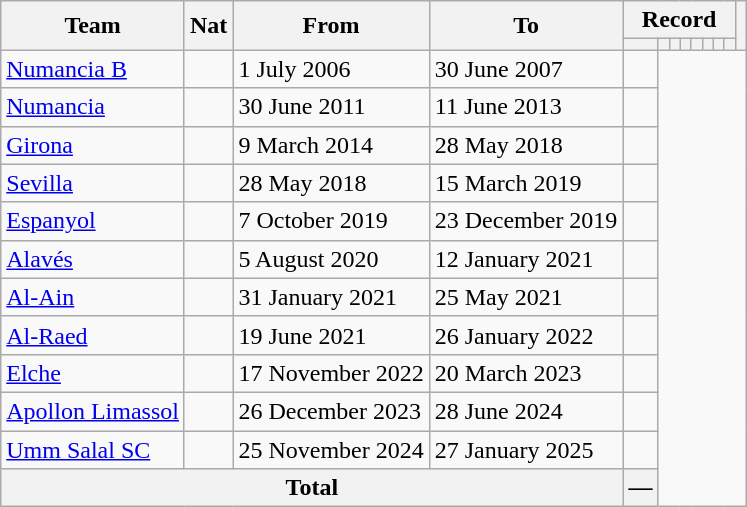<table class="wikitable" style="text-align: center">
<tr>
<th rowspan="2">Team</th>
<th rowspan="2">Nat</th>
<th rowspan="2">From</th>
<th rowspan="2">To</th>
<th colspan="8">Record</th>
<th rowspan=2></th>
</tr>
<tr>
<th></th>
<th></th>
<th></th>
<th></th>
<th></th>
<th></th>
<th></th>
<th></th>
</tr>
<tr>
<td align=left><a href='#'>Numancia B</a></td>
<td></td>
<td align=left>1 July 2006</td>
<td align=left>30 June 2007<br></td>
<td></td>
</tr>
<tr>
<td align=left><a href='#'>Numancia</a></td>
<td></td>
<td align=left>30 June 2011</td>
<td align=left>11 June 2013<br></td>
<td></td>
</tr>
<tr>
<td align=left><a href='#'>Girona</a></td>
<td></td>
<td align=left>9 March 2014</td>
<td align=left>28 May 2018<br></td>
<td></td>
</tr>
<tr>
<td align=left><a href='#'>Sevilla</a></td>
<td></td>
<td align=left>28 May 2018</td>
<td align=left>15 March 2019<br></td>
<td></td>
</tr>
<tr>
<td align=left><a href='#'>Espanyol</a></td>
<td></td>
<td align=left>7 October 2019</td>
<td align=left>23 December 2019<br></td>
<td></td>
</tr>
<tr>
<td align=left><a href='#'>Alavés</a></td>
<td></td>
<td align=left>5 August 2020</td>
<td align=left>12 January 2021<br></td>
<td></td>
</tr>
<tr>
<td align=left><a href='#'>Al-Ain</a></td>
<td></td>
<td align=left>31 January 2021</td>
<td align=left>25 May 2021<br></td>
<td></td>
</tr>
<tr>
<td align=left><a href='#'>Al-Raed</a></td>
<td></td>
<td align=left>19 June 2021</td>
<td align=left>26 January 2022<br></td>
<td></td>
</tr>
<tr>
<td align=left><a href='#'>Elche</a></td>
<td></td>
<td align=left>17 November 2022</td>
<td align=left>20 March 2023<br></td>
<td></td>
</tr>
<tr>
<td align=left><a href='#'>Apollon Limassol</a></td>
<td></td>
<td align=left>26 December 2023</td>
<td align=left>28 June 2024<br></td>
<td></td>
</tr>
<tr>
<td align=left><a href='#'>Umm Salal SC</a></td>
<td></td>
<td align=left>25 November 2024</td>
<td align=left>27 January 2025<br></td>
<td></td>
</tr>
<tr>
<th colspan="4">Total<br></th>
<th>—</th>
</tr>
</table>
